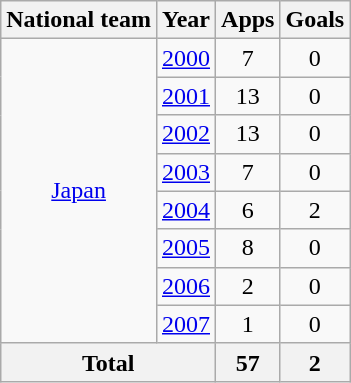<table class="wikitable" style="text-align:center">
<tr>
<th>National team</th>
<th>Year</th>
<th>Apps</th>
<th>Goals</th>
</tr>
<tr>
<td rowspan="8"><a href='#'>Japan</a></td>
<td><a href='#'>2000</a></td>
<td>7</td>
<td>0</td>
</tr>
<tr>
<td><a href='#'>2001</a></td>
<td>13</td>
<td>0</td>
</tr>
<tr>
<td><a href='#'>2002</a></td>
<td>13</td>
<td>0</td>
</tr>
<tr>
<td><a href='#'>2003</a></td>
<td>7</td>
<td>0</td>
</tr>
<tr>
<td><a href='#'>2004</a></td>
<td>6</td>
<td>2</td>
</tr>
<tr>
<td><a href='#'>2005</a></td>
<td>8</td>
<td>0</td>
</tr>
<tr>
<td><a href='#'>2006</a></td>
<td>2</td>
<td>0</td>
</tr>
<tr>
<td><a href='#'>2007</a></td>
<td>1</td>
<td>0</td>
</tr>
<tr>
<th colspan="2">Total</th>
<th>57</th>
<th>2</th>
</tr>
</table>
